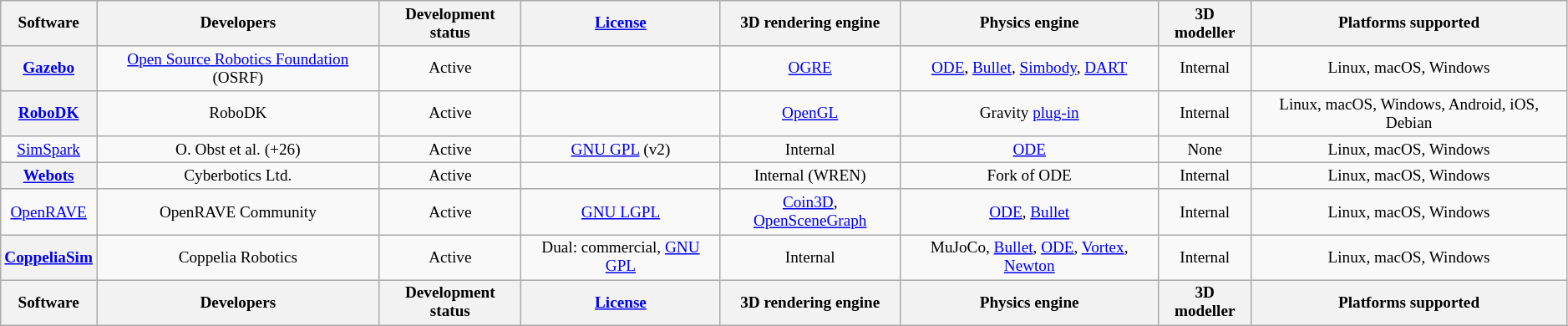<table class="wikitable sortable" style="font-size: 80%; text-align: center; width: auto;">
<tr>
<th>Software</th>
<th>Developers</th>
<th>Development status</th>
<th><a href='#'>License</a></th>
<th>3D rendering engine</th>
<th>Physics engine</th>
<th>3D modeller</th>
<th>Platforms supported</th>
</tr>
<tr>
<th><a href='#'>Gazebo</a></th>
<td><a href='#'>Open Source Robotics Foundation</a> (OSRF)</td>
<td>Active</td>
<td></td>
<td><a href='#'>OGRE</a></td>
<td><a href='#'>ODE</a>, <a href='#'>Bullet</a>, <a href='#'>Simbody</a>, <a href='#'>DART</a></td>
<td>Internal</td>
<td>Linux, macOS, Windows</td>
</tr>
<tr>
<th><a href='#'>RoboDK</a></th>
<td>RoboDK</td>
<td>Active</td>
<td></td>
<td><a href='#'>OpenGL</a></td>
<td>Gravity <a href='#'>plug-in</a></td>
<td>Internal</td>
<td>Linux, macOS, Windows, Android, iOS, Debian</td>
</tr>
<tr>
<td><a href='#'>SimSpark</a></td>
<td>O. Obst et al. (+26)</td>
<td>Active</td>
<td><a href='#'>GNU GPL</a> (v2)</td>
<td>Internal</td>
<td><a href='#'>ODE</a></td>
<td>None</td>
<td>Linux, macOS, Windows</td>
</tr>
<tr>
<th><a href='#'>Webots</a></th>
<td>Cyberbotics Ltd.</td>
<td>Active</td>
<td></td>
<td>Internal (WREN)</td>
<td>Fork of ODE</td>
<td>Internal</td>
<td>Linux, macOS, Windows</td>
</tr>
<tr>
<td><a href='#'>OpenRAVE</a></td>
<td>OpenRAVE Community</td>
<td>Active</td>
<td><a href='#'>GNU LGPL</a></td>
<td><a href='#'>Coin3D</a>, <a href='#'>OpenSceneGraph</a></td>
<td><a href='#'>ODE</a>, <a href='#'>Bullet</a></td>
<td>Internal</td>
<td>Linux, macOS, Windows</td>
</tr>
<tr>
<th><a href='#'>CoppeliaSim</a></th>
<td>Coppelia Robotics</td>
<td>Active</td>
<td>Dual: commercial, <a href='#'>GNU GPL</a></td>
<td>Internal</td>
<td>MuJoCo, <a href='#'>Bullet</a>, <a href='#'>ODE</a>, <a href='#'>Vortex</a>, <a href='#'>Newton</a></td>
<td>Internal</td>
<td>Linux, macOS, Windows</td>
</tr>
<tr class="sortbottom">
<th>Software</th>
<th>Developers</th>
<th>Development status</th>
<th><a href='#'>License</a></th>
<th>3D rendering engine</th>
<th>Physics engine</th>
<th>3D modeller</th>
<th>Platforms supported</th>
</tr>
</table>
